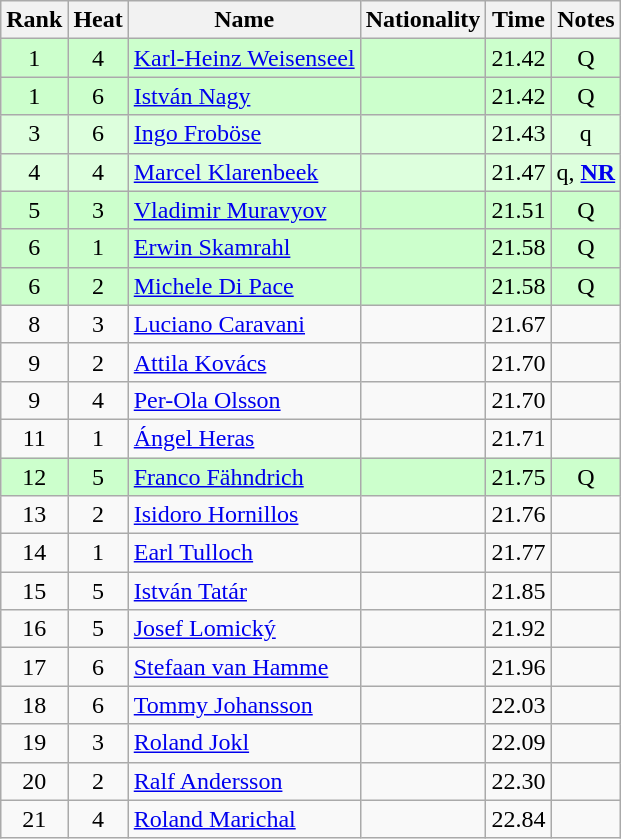<table class="wikitable sortable" style="text-align:center">
<tr>
<th>Rank</th>
<th>Heat</th>
<th>Name</th>
<th>Nationality</th>
<th>Time</th>
<th>Notes</th>
</tr>
<tr bgcolor=ccffcc>
<td>1</td>
<td>4</td>
<td align="left"><a href='#'>Karl-Heinz Weisenseel</a></td>
<td align=left></td>
<td>21.42</td>
<td>Q</td>
</tr>
<tr bgcolor=ccffcc>
<td>1</td>
<td>6</td>
<td align="left"><a href='#'>István Nagy</a></td>
<td align=left></td>
<td>21.42</td>
<td>Q</td>
</tr>
<tr bgcolor=ddffdd>
<td>3</td>
<td>6</td>
<td align="left"><a href='#'>Ingo Froböse</a></td>
<td align=left></td>
<td>21.43</td>
<td>q</td>
</tr>
<tr bgcolor=ddffdd>
<td>4</td>
<td>4</td>
<td align="left"><a href='#'>Marcel Klarenbeek</a></td>
<td align=left></td>
<td>21.47</td>
<td>q, <strong><a href='#'>NR</a></strong></td>
</tr>
<tr bgcolor=ccffcc>
<td>5</td>
<td>3</td>
<td align="left"><a href='#'>Vladimir Muravyov</a></td>
<td align=left></td>
<td>21.51</td>
<td>Q</td>
</tr>
<tr bgcolor=ccffcc>
<td>6</td>
<td>1</td>
<td align="left"><a href='#'>Erwin Skamrahl</a></td>
<td align=left></td>
<td>21.58</td>
<td>Q</td>
</tr>
<tr bgcolor=ccffcc>
<td>6</td>
<td>2</td>
<td align="left"><a href='#'>Michele Di Pace</a></td>
<td align=left></td>
<td>21.58</td>
<td>Q</td>
</tr>
<tr>
<td>8</td>
<td>3</td>
<td align="left"><a href='#'>Luciano Caravani</a></td>
<td align=left></td>
<td>21.67</td>
<td></td>
</tr>
<tr>
<td>9</td>
<td>2</td>
<td align="left"><a href='#'>Attila Kovács</a></td>
<td align=left></td>
<td>21.70</td>
<td></td>
</tr>
<tr>
<td>9</td>
<td>4</td>
<td align="left"><a href='#'>Per-Ola Olsson</a></td>
<td align=left></td>
<td>21.70</td>
<td></td>
</tr>
<tr>
<td>11</td>
<td>1</td>
<td align="left"><a href='#'>Ángel Heras</a></td>
<td align=left></td>
<td>21.71</td>
<td></td>
</tr>
<tr bgcolor=ccffcc>
<td>12</td>
<td>5</td>
<td align="left"><a href='#'>Franco Fähndrich</a></td>
<td align=left></td>
<td>21.75</td>
<td>Q</td>
</tr>
<tr>
<td>13</td>
<td>2</td>
<td align="left"><a href='#'>Isidoro Hornillos</a></td>
<td align=left></td>
<td>21.76</td>
<td></td>
</tr>
<tr>
<td>14</td>
<td>1</td>
<td align="left"><a href='#'>Earl Tulloch</a></td>
<td align=left></td>
<td>21.77</td>
<td></td>
</tr>
<tr>
<td>15</td>
<td>5</td>
<td align="left"><a href='#'>István Tatár</a></td>
<td align=left></td>
<td>21.85</td>
<td></td>
</tr>
<tr>
<td>16</td>
<td>5</td>
<td align="left"><a href='#'>Josef Lomický</a></td>
<td align=left></td>
<td>21.92</td>
<td></td>
</tr>
<tr>
<td>17</td>
<td>6</td>
<td align="left"><a href='#'>Stefaan van Hamme</a></td>
<td align=left></td>
<td>21.96</td>
<td></td>
</tr>
<tr>
<td>18</td>
<td>6</td>
<td align="left"><a href='#'>Tommy Johansson</a></td>
<td align=left></td>
<td>22.03</td>
<td></td>
</tr>
<tr>
<td>19</td>
<td>3</td>
<td align="left"><a href='#'>Roland Jokl</a></td>
<td align=left></td>
<td>22.09</td>
<td></td>
</tr>
<tr>
<td>20</td>
<td>2</td>
<td align="left"><a href='#'>Ralf Andersson</a></td>
<td align=left></td>
<td>22.30</td>
<td></td>
</tr>
<tr>
<td>21</td>
<td>4</td>
<td align="left"><a href='#'>Roland Marichal</a></td>
<td align=left></td>
<td>22.84</td>
<td></td>
</tr>
</table>
